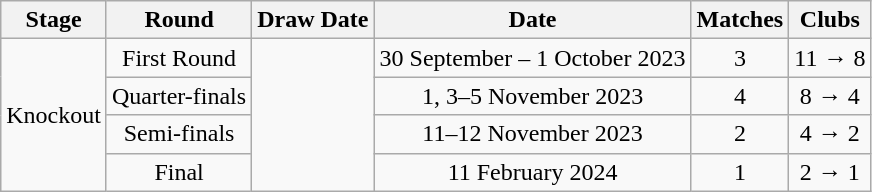<table class="wikitable" border="1">
<tr>
<th>Stage</th>
<th>Round</th>
<th>Draw Date</th>
<th>Date</th>
<th>Matches</th>
<th>Clubs</th>
</tr>
<tr align="center">
<td rowspan=4>Knockout</td>
<td>First Round</td>
<td rowspan=4></td>
<td>30 September – 1 October 2023</td>
<td>3</td>
<td>11 → 8</td>
</tr>
<tr align="center">
<td>Quarter-finals</td>
<td>1, 3–5 November 2023</td>
<td>4</td>
<td>8 → 4</td>
</tr>
<tr align="center">
<td>Semi-finals</td>
<td>11–12 November 2023</td>
<td>2</td>
<td>4 → 2</td>
</tr>
<tr align="center">
<td>Final</td>
<td>11 February 2024</td>
<td>1</td>
<td>2 → 1</td>
</tr>
</table>
